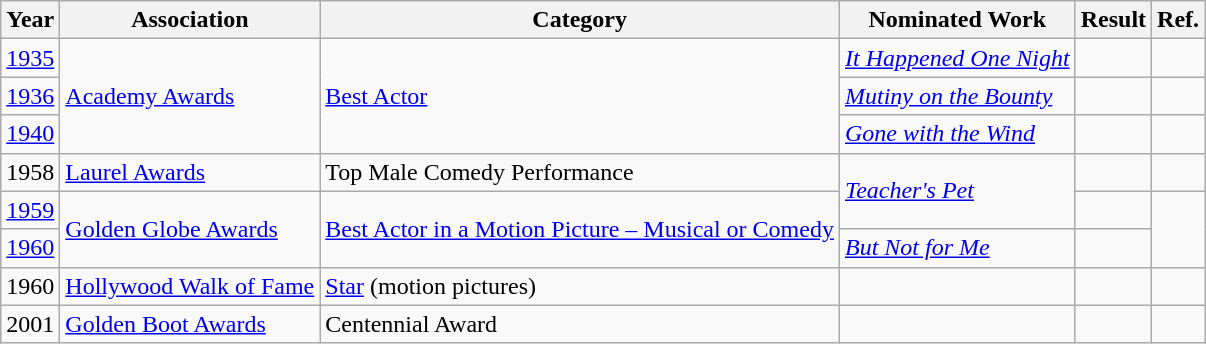<table class="wikitable">
<tr>
<th>Year</th>
<th>Association</th>
<th>Category</th>
<th>Nominated Work</th>
<th>Result</th>
<th>Ref.</th>
</tr>
<tr>
<td><a href='#'>1935</a></td>
<td rowspan="3"><a href='#'>Academy Awards</a></td>
<td rowspan="3"><a href='#'>Best Actor</a></td>
<td><a href='#'><em>It Happened One Night</em></a></td>
<td></td>
<td></td>
</tr>
<tr>
<td><a href='#'>1936</a></td>
<td><a href='#'><em>Mutiny on the Bounty</em></a></td>
<td></td>
<td></td>
</tr>
<tr>
<td><a href='#'>1940</a></td>
<td><a href='#'><em>Gone with the Wind</em></a></td>
<td></td>
<td></td>
</tr>
<tr>
<td>1958</td>
<td><a href='#'>Laurel Awards</a></td>
<td>Top Male Comedy Performance</td>
<td rowspan="2"><a href='#'><em>Teacher's Pet</em></a></td>
<td></td>
<td></td>
</tr>
<tr>
<td><a href='#'>1959</a></td>
<td rowspan="2"><a href='#'>Golden Globe Awards</a></td>
<td rowspan="2"><a href='#'>Best Actor in a Motion Picture – Musical or Comedy</a></td>
<td></td>
<td rowspan="2"></td>
</tr>
<tr>
<td><a href='#'>1960</a></td>
<td><a href='#'><em>But Not for Me</em></a></td>
<td></td>
</tr>
<tr>
<td>1960</td>
<td><a href='#'>Hollywood Walk of Fame</a></td>
<td><a href='#'>Star</a> (motion pictures)</td>
<td></td>
<td></td>
<td></td>
</tr>
<tr>
<td>2001</td>
<td><a href='#'>Golden Boot Awards</a></td>
<td>Centennial Award</td>
<td></td>
<td></td>
<td></td>
</tr>
</table>
